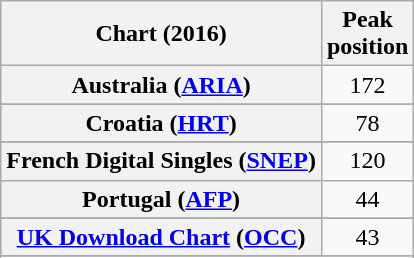<table class="wikitable sortable plainrowheaders" style="text-align:center">
<tr>
<th scope="col">Chart (2016)</th>
<th scope="col">Peak<br>position</th>
</tr>
<tr>
<th scope="row">Australia (<a href='#'>ARIA</a>)</th>
<td>172</td>
</tr>
<tr>
</tr>
<tr>
<th scope="row">Croatia (<a href='#'>HRT</a>)</th>
<td>78</td>
</tr>
<tr>
</tr>
<tr>
<th scope="row">French Digital Singles (<a href='#'>SNEP</a>)</th>
<td>120</td>
</tr>
<tr>
<th scope="row">Portugal (<a href='#'>AFP</a>)</th>
<td>44</td>
</tr>
<tr>
</tr>
<tr>
</tr>
<tr>
</tr>
<tr>
<th scope="row"><a href='#'>UK Download Chart</a> (<a href='#'>OCC</a>)</th>
<td>43</td>
</tr>
<tr>
</tr>
<tr>
</tr>
</table>
